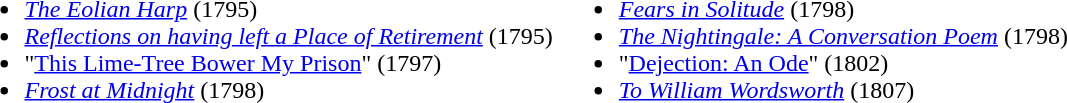<table>
<tr valign=top>
<td><br><ul><li><em><a href='#'>The Eolian Harp</a></em> (1795)</li><li><a href='#'><em>Reflections on having left a Place of Retirement</em></a> (1795)</li><li>"<a href='#'>This Lime-Tree Bower My Prison</a>" (1797)</li><li><em><a href='#'>Frost at Midnight</a></em> (1798)</li></ul></td>
<td><br><ul><li><em><a href='#'>Fears in Solitude</a></em> (1798)</li><li><em><a href='#'>The Nightingale: A Conversation Poem</a></em> (1798)</li><li>"<a href='#'>Dejection: An Ode</a>" (1802)</li><li><em><a href='#'>To William Wordsworth</a></em> (1807)</li></ul></td>
</tr>
</table>
